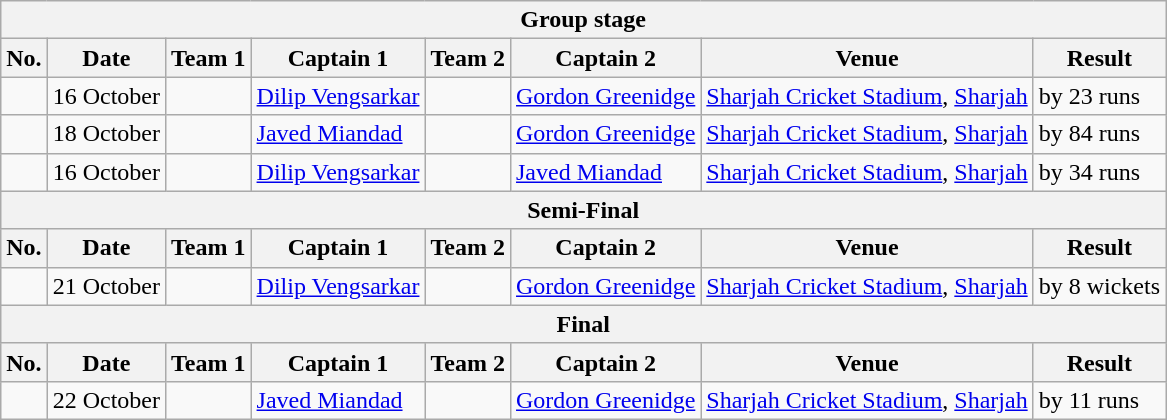<table class="wikitable">
<tr>
<th colspan="9">Group stage</th>
</tr>
<tr>
<th>No.</th>
<th>Date</th>
<th>Team 1</th>
<th>Captain 1</th>
<th>Team 2</th>
<th>Captain 2</th>
<th>Venue</th>
<th>Result</th>
</tr>
<tr>
<td></td>
<td>16 October</td>
<td></td>
<td><a href='#'>Dilip Vengsarkar</a></td>
<td></td>
<td><a href='#'>Gordon Greenidge</a></td>
<td><a href='#'>Sharjah Cricket Stadium</a>, <a href='#'>Sharjah</a></td>
<td> by 23 runs</td>
</tr>
<tr>
<td></td>
<td>18 October</td>
<td></td>
<td><a href='#'>Javed Miandad</a></td>
<td></td>
<td><a href='#'>Gordon Greenidge</a></td>
<td><a href='#'>Sharjah Cricket Stadium</a>, <a href='#'>Sharjah</a></td>
<td> by 84 runs</td>
</tr>
<tr>
<td></td>
<td>16 October</td>
<td></td>
<td><a href='#'>Dilip Vengsarkar</a></td>
<td></td>
<td><a href='#'>Javed Miandad</a></td>
<td><a href='#'>Sharjah Cricket Stadium</a>, <a href='#'>Sharjah</a></td>
<td> by 34 runs</td>
</tr>
<tr>
<th colspan="9">Semi-Final</th>
</tr>
<tr>
<th>No.</th>
<th>Date</th>
<th>Team 1</th>
<th>Captain 1</th>
<th>Team 2</th>
<th>Captain 2</th>
<th>Venue</th>
<th>Result</th>
</tr>
<tr>
<td></td>
<td>21 October</td>
<td></td>
<td><a href='#'>Dilip Vengsarkar</a></td>
<td></td>
<td><a href='#'>Gordon Greenidge</a></td>
<td><a href='#'>Sharjah Cricket Stadium</a>, <a href='#'>Sharjah</a></td>
<td> by 8 wickets</td>
</tr>
<tr>
<th colspan="9">Final</th>
</tr>
<tr>
<th>No.</th>
<th>Date</th>
<th>Team 1</th>
<th>Captain 1</th>
<th>Team 2</th>
<th>Captain 2</th>
<th>Venue</th>
<th>Result</th>
</tr>
<tr>
<td></td>
<td>22 October</td>
<td></td>
<td><a href='#'>Javed Miandad</a></td>
<td></td>
<td><a href='#'>Gordon Greenidge</a></td>
<td><a href='#'>Sharjah Cricket Stadium</a>, <a href='#'>Sharjah</a></td>
<td> by 11 runs</td>
</tr>
</table>
